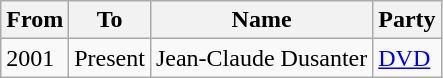<table class="wikitable">
<tr>
<th>From</th>
<th>To</th>
<th>Name</th>
<th>Party</th>
</tr>
<tr>
<td>2001</td>
<td>Present</td>
<td>Jean-Claude Dusanter</td>
<td><a href='#'>DVD</a></td>
</tr>
</table>
